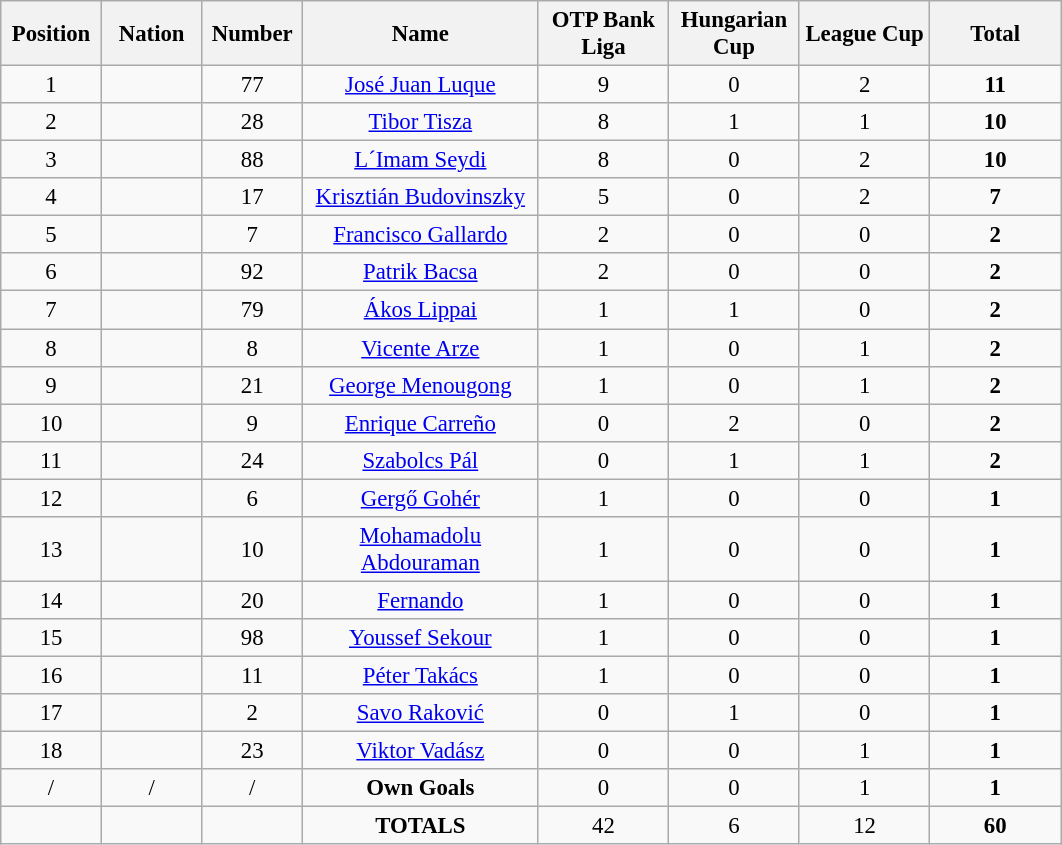<table class="wikitable" style="font-size: 95%; text-align: center;">
<tr>
<th width=60>Position</th>
<th width=60>Nation</th>
<th width=60>Number</th>
<th width=150>Name</th>
<th width=80>OTP Bank Liga</th>
<th width=80>Hungarian Cup</th>
<th width=80>League Cup</th>
<th width=80>Total</th>
</tr>
<tr>
<td>1</td>
<td></td>
<td>77</td>
<td><a href='#'>José Juan Luque</a></td>
<td>9</td>
<td>0</td>
<td>2</td>
<td><strong>11</strong></td>
</tr>
<tr>
<td>2</td>
<td></td>
<td>28</td>
<td><a href='#'>Tibor Tisza</a></td>
<td>8</td>
<td>1</td>
<td>1</td>
<td><strong>10</strong></td>
</tr>
<tr>
<td>3</td>
<td> </td>
<td>88</td>
<td><a href='#'>L´Imam Seydi</a></td>
<td>8</td>
<td>0</td>
<td>2</td>
<td><strong>10</strong></td>
</tr>
<tr>
<td>4</td>
<td></td>
<td>17</td>
<td><a href='#'>Krisztián Budovinszky</a></td>
<td>5</td>
<td>0</td>
<td>2</td>
<td><strong>7</strong></td>
</tr>
<tr>
<td>5</td>
<td></td>
<td>7</td>
<td><a href='#'>Francisco Gallardo</a></td>
<td>2</td>
<td>0</td>
<td>0</td>
<td><strong>2</strong></td>
</tr>
<tr>
<td>6</td>
<td></td>
<td>92</td>
<td><a href='#'>Patrik Bacsa</a></td>
<td>2</td>
<td>0</td>
<td>0</td>
<td><strong>2</strong></td>
</tr>
<tr>
<td>7</td>
<td></td>
<td>79</td>
<td><a href='#'>Ákos Lippai</a></td>
<td>1</td>
<td>1</td>
<td>0</td>
<td><strong>2</strong></td>
</tr>
<tr>
<td>8</td>
<td></td>
<td>8</td>
<td><a href='#'>Vicente Arze</a></td>
<td>1</td>
<td>0</td>
<td>1</td>
<td><strong>2</strong></td>
</tr>
<tr>
<td>9</td>
<td></td>
<td>21</td>
<td><a href='#'>George Menougong</a></td>
<td>1</td>
<td>0</td>
<td>1</td>
<td><strong>2</strong></td>
</tr>
<tr>
<td>10</td>
<td></td>
<td>9</td>
<td><a href='#'>Enrique Carreño</a></td>
<td>0</td>
<td>2</td>
<td>0</td>
<td><strong>2</strong></td>
</tr>
<tr>
<td>11</td>
<td></td>
<td>24</td>
<td><a href='#'>Szabolcs Pál</a></td>
<td>0</td>
<td>1</td>
<td>1</td>
<td><strong>2</strong></td>
</tr>
<tr>
<td>12</td>
<td></td>
<td>6</td>
<td><a href='#'>Gergő Gohér</a></td>
<td>1</td>
<td>0</td>
<td>0</td>
<td><strong>1</strong></td>
</tr>
<tr>
<td>13</td>
<td></td>
<td>10</td>
<td><a href='#'>Mohamadolu Abdouraman</a></td>
<td>1</td>
<td>0</td>
<td>0</td>
<td><strong>1</strong></td>
</tr>
<tr>
<td>14</td>
<td></td>
<td>20</td>
<td><a href='#'>Fernando</a></td>
<td>1</td>
<td>0</td>
<td>0</td>
<td><strong>1</strong></td>
</tr>
<tr>
<td>15</td>
<td> </td>
<td>98</td>
<td><a href='#'>Youssef Sekour</a></td>
<td>1</td>
<td>0</td>
<td>0</td>
<td><strong>1</strong></td>
</tr>
<tr>
<td>16</td>
<td></td>
<td>11</td>
<td><a href='#'>Péter Takács</a></td>
<td>1</td>
<td>0</td>
<td>0</td>
<td><strong>1</strong></td>
</tr>
<tr>
<td>17</td>
<td></td>
<td>2</td>
<td><a href='#'>Savo Raković</a></td>
<td>0</td>
<td>1</td>
<td>0</td>
<td><strong>1</strong></td>
</tr>
<tr>
<td>18</td>
<td></td>
<td>23</td>
<td><a href='#'>Viktor Vadász</a></td>
<td>0</td>
<td>0</td>
<td>1</td>
<td><strong>1</strong></td>
</tr>
<tr>
<td>/</td>
<td>/</td>
<td>/</td>
<td><strong>Own Goals</strong></td>
<td>0</td>
<td>0</td>
<td>1</td>
<td><strong>1</strong></td>
</tr>
<tr>
<td></td>
<td></td>
<td></td>
<td><strong>TOTALS</strong></td>
<td>42</td>
<td>6</td>
<td>12</td>
<td><strong>60</strong></td>
</tr>
</table>
